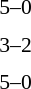<table style="font-size:90%">
<tr>
<th width="150"></th>
<th width="100"></th>
<th width="150"></th>
</tr>
<tr>
<td align="right"><strong></strong></td>
<td align="center">5–0</td>
<td></td>
</tr>
<tr>
<td></td>
<td></td>
<td></td>
</tr>
<tr>
<td align="right"><strong></strong></td>
<td align="center">3–2</td>
<td></td>
</tr>
<tr>
<td></td>
<td></td>
<td></td>
</tr>
<tr>
<td align="right"><strong></strong></td>
<td align="center">5–0</td>
<td></td>
</tr>
<tr>
<td></td>
<td></td>
<td></td>
</tr>
<tr>
</tr>
</table>
